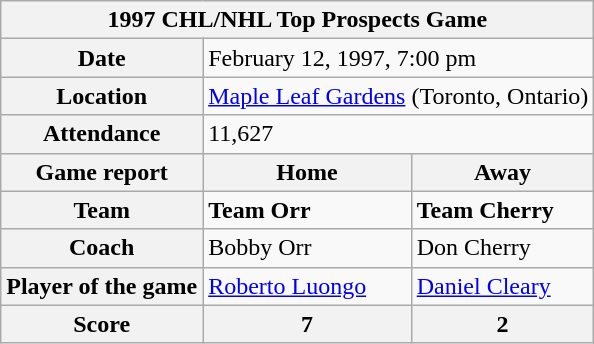<table class="wikitable">
<tr>
<th colspan="3">1997 CHL/NHL Top Prospects Game</th>
</tr>
<tr>
<th>Date</th>
<td colspan="2">February 12, 1997, 7:00 pm</td>
</tr>
<tr>
<th>Location</th>
<td colspan="2"><a href='#'>Maple Leaf Gardens</a> (Toronto, Ontario)</td>
</tr>
<tr>
<th>Attendance</th>
<td colspan="2">11,627</td>
</tr>
<tr>
<th>Game report</th>
<th>Home</th>
<th>Away</th>
</tr>
<tr>
<th>Team</th>
<td><strong>Team Orr</strong></td>
<td><strong>Team Cherry</strong></td>
</tr>
<tr>
<th>Coach</th>
<td>Bobby Orr</td>
<td>Don Cherry</td>
</tr>
<tr>
<th>Player of the game</th>
<td><a href='#'>Roberto Luongo</a></td>
<td><a href='#'>Daniel Cleary</a></td>
</tr>
<tr>
<th>Score</th>
<th>7</th>
<th>2</th>
</tr>
</table>
